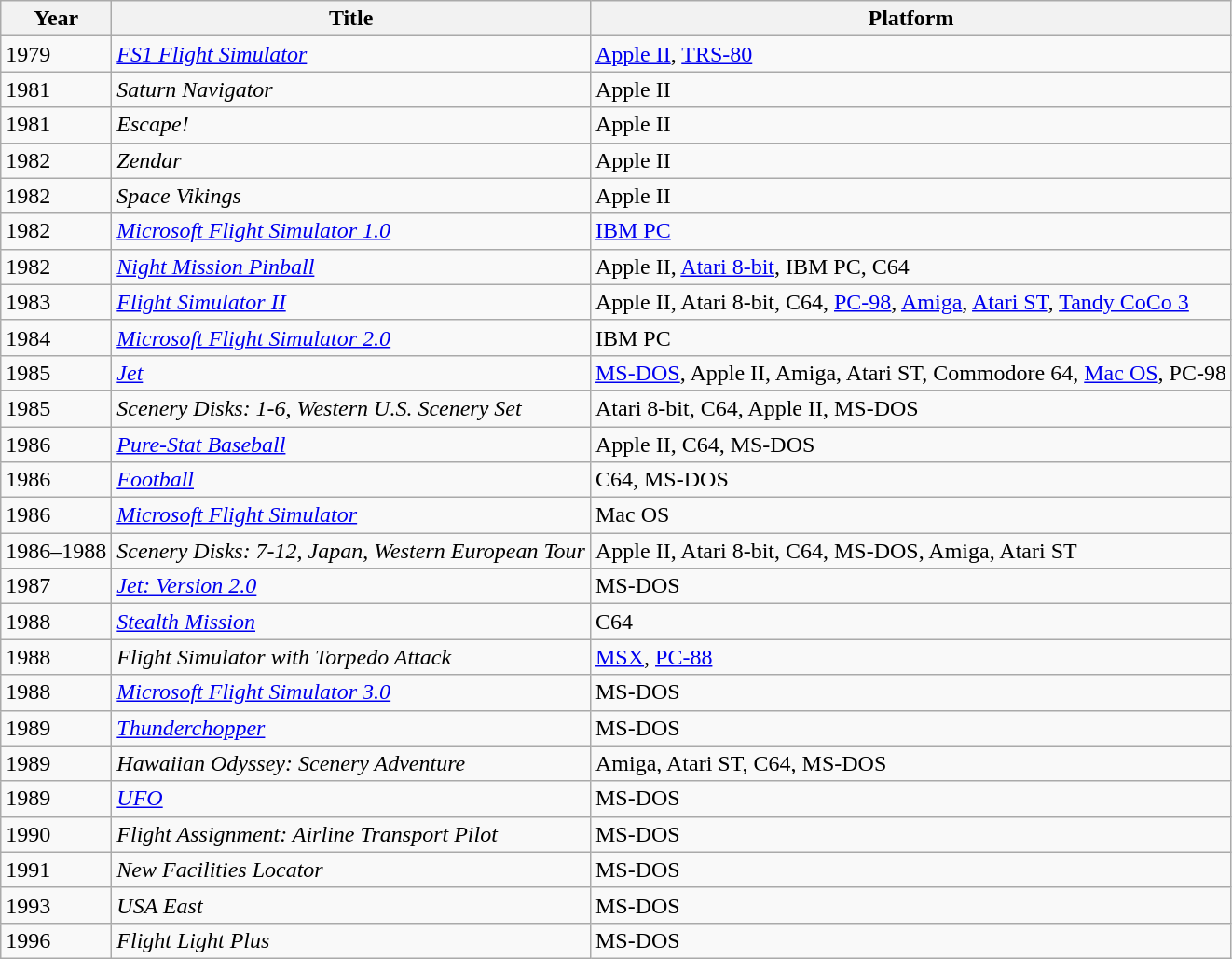<table class="wikitable sortable">
<tr>
<th>Year</th>
<th>Title</th>
<th>Platform</th>
</tr>
<tr>
<td>1979</td>
<td><em><a href='#'>FS1 Flight Simulator</a></em></td>
<td><a href='#'>Apple II</a>, <a href='#'>TRS-80</a></td>
</tr>
<tr>
<td>1981</td>
<td><em>Saturn Navigator</em></td>
<td>Apple II</td>
</tr>
<tr>
<td>1981</td>
<td><em>Escape!</em></td>
<td>Apple II</td>
</tr>
<tr>
<td>1982</td>
<td><em>Zendar</em></td>
<td>Apple II</td>
</tr>
<tr>
<td>1982</td>
<td><em>Space Vikings</em></td>
<td>Apple II</td>
</tr>
<tr>
<td>1982</td>
<td><em><a href='#'>Microsoft Flight Simulator 1.0</a></em></td>
<td><a href='#'>IBM PC</a></td>
</tr>
<tr>
<td>1982</td>
<td><em><a href='#'>Night Mission Pinball</a></em></td>
<td>Apple II, <a href='#'>Atari 8-bit</a>, IBM PC, C64</td>
</tr>
<tr>
<td>1983</td>
<td><em><a href='#'>Flight Simulator II</a></em></td>
<td>Apple II, Atari 8-bit, C64, <a href='#'>PC-98</a>, <a href='#'>Amiga</a>, <a href='#'>Atari ST</a>, <a href='#'>Tandy CoCo 3</a></td>
</tr>
<tr>
<td>1984</td>
<td><em><a href='#'>Microsoft Flight Simulator 2.0</a></em></td>
<td>IBM PC</td>
</tr>
<tr>
<td>1985</td>
<td><em><a href='#'>Jet</a></em></td>
<td><a href='#'>MS-DOS</a>, Apple II, Amiga, Atari ST, Commodore 64, <a href='#'>Mac OS</a>, PC-98</td>
</tr>
<tr>
<td>1985</td>
<td><em>Scenery Disks: 1-6</em>, <em>Western U.S. Scenery Set</em></td>
<td>Atari 8-bit, C64, Apple II, MS-DOS</td>
</tr>
<tr>
<td>1986</td>
<td><em><a href='#'>Pure-Stat Baseball</a></em></td>
<td>Apple II, C64, MS-DOS</td>
</tr>
<tr>
<td>1986</td>
<td><em><a href='#'>Football</a></em></td>
<td>C64, MS-DOS</td>
</tr>
<tr>
<td>1986</td>
<td><em><a href='#'>Microsoft Flight Simulator</a></em></td>
<td>Mac OS</td>
</tr>
<tr>
<td>1986–1988</td>
<td><em>Scenery Disks: 7-12</em>, <em>Japan</em>, <em>Western European Tour</em></td>
<td>Apple II, Atari 8-bit, C64, MS-DOS, Amiga, Atari ST</td>
</tr>
<tr>
<td>1987</td>
<td><em><a href='#'>Jet: Version 2.0</a></em></td>
<td>MS-DOS</td>
</tr>
<tr>
<td>1988</td>
<td><em><a href='#'>Stealth Mission</a></em></td>
<td>C64</td>
</tr>
<tr>
<td>1988</td>
<td><em>Flight Simulator with Torpedo Attack</em></td>
<td><a href='#'>MSX</a>, <a href='#'>PC-88</a></td>
</tr>
<tr>
<td>1988</td>
<td><em><a href='#'>Microsoft Flight Simulator 3.0</a></em></td>
<td>MS-DOS</td>
</tr>
<tr>
<td>1989</td>
<td><em><a href='#'>Thunderchopper</a></em></td>
<td>MS-DOS</td>
</tr>
<tr>
<td>1989</td>
<td><em>Hawaiian Odyssey: Scenery Adventure</em></td>
<td>Amiga, Atari ST, C64, MS-DOS</td>
</tr>
<tr>
<td>1989</td>
<td><em><a href='#'>UFO</a></em></td>
<td>MS-DOS</td>
</tr>
<tr>
<td>1990</td>
<td><em>Flight Assignment: Airline Transport Pilot</em></td>
<td>MS-DOS</td>
</tr>
<tr>
<td>1991</td>
<td><em>New Facilities Locator</em></td>
<td>MS-DOS</td>
</tr>
<tr>
<td>1993</td>
<td><em>USA East</em></td>
<td>MS-DOS</td>
</tr>
<tr>
<td>1996</td>
<td><em>Flight Light Plus</em></td>
<td>MS-DOS</td>
</tr>
</table>
